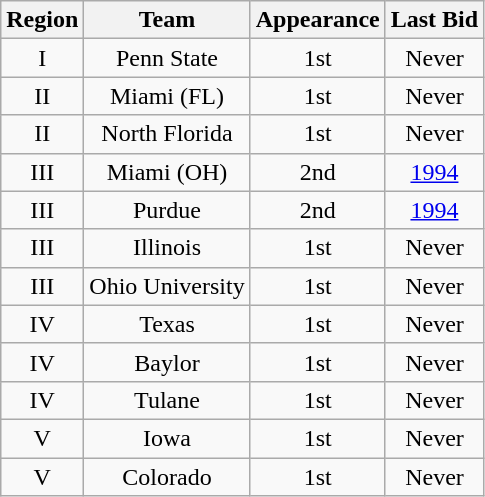<table class="wikitable sortable" style="text-align:center">
<tr>
<th>Region</th>
<th>Team</th>
<th>Appearance</th>
<th>Last Bid</th>
</tr>
<tr>
<td>I</td>
<td>Penn State</td>
<td>1st</td>
<td>Never</td>
</tr>
<tr>
<td>II</td>
<td>Miami (FL)</td>
<td>1st</td>
<td>Never</td>
</tr>
<tr>
<td>II</td>
<td>North Florida</td>
<td>1st</td>
<td>Never</td>
</tr>
<tr>
<td>III</td>
<td>Miami (OH)</td>
<td>2nd</td>
<td><a href='#'>1994</a></td>
</tr>
<tr>
<td>III</td>
<td>Purdue</td>
<td>2nd</td>
<td><a href='#'>1994</a></td>
</tr>
<tr>
<td>III</td>
<td>Illinois</td>
<td>1st</td>
<td>Never</td>
</tr>
<tr>
<td>III</td>
<td>Ohio University</td>
<td>1st</td>
<td>Never</td>
</tr>
<tr>
<td>IV</td>
<td>Texas</td>
<td>1st</td>
<td>Never</td>
</tr>
<tr>
<td>IV</td>
<td>Baylor</td>
<td>1st</td>
<td>Never</td>
</tr>
<tr>
<td>IV</td>
<td>Tulane</td>
<td>1st</td>
<td>Never</td>
</tr>
<tr>
<td>V</td>
<td>Iowa</td>
<td>1st</td>
<td>Never</td>
</tr>
<tr>
<td>V</td>
<td>Colorado</td>
<td>1st</td>
<td>Never</td>
</tr>
</table>
